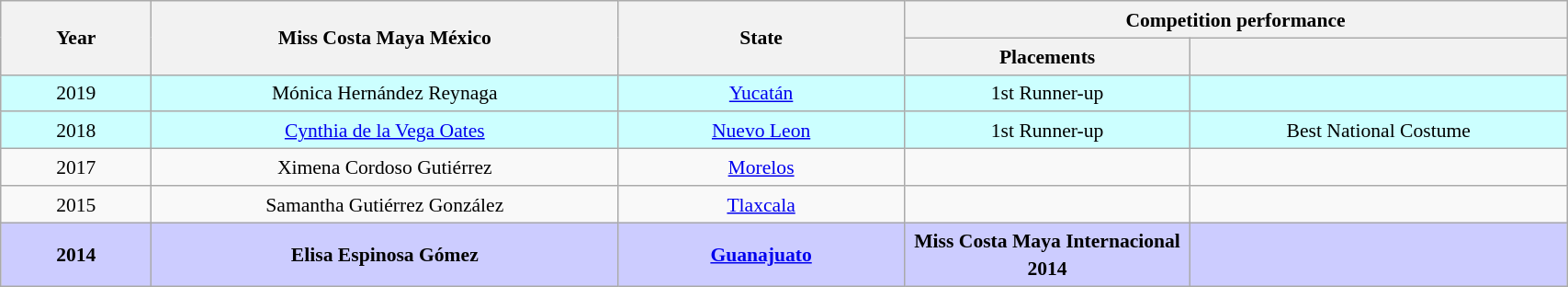<table class="wikitable" style="text-align:center; line-height:20px; font-size:90%; width:90%;">
<tr>
<th rowspan="2"  width=60px>Year</th>
<th rowspan="2"  width=200px>Miss Costa Maya México</th>
<th rowspan="2"  width=120px>State</th>
<th colspan="2"  width=200px>Competition performance</th>
</tr>
<tr>
<th width=120px>Placements</th>
<th width=160px></th>
</tr>
<tr style="background-color:#ccffff">
<td>2019</td>
<td>Mónica Hernández Reynaga</td>
<td><a href='#'>Yucatán</a></td>
<td>1st Runner-up</td>
<td></td>
</tr>
<tr style="background-color:#ccffff">
<td>2018</td>
<td><a href='#'>Cynthia de la Vega Oates</a></td>
<td><a href='#'>Nuevo Leon</a></td>
<td>1st Runner-up</td>
<td>Best National Costume</td>
</tr>
<tr>
<td>2017</td>
<td>Ximena Cordoso Gutiérrez</td>
<td><a href='#'>Morelos</a></td>
<td></td>
<td></td>
</tr>
<tr>
<td>2015</td>
<td>Samantha Gutiérrez González</td>
<td><a href='#'>Tlaxcala</a></td>
<td></td>
<td></td>
</tr>
<tr style="background-color:#ccccff; font-weight: bold">
<td>2014</td>
<td>Elisa Espinosa Gómez</td>
<td><a href='#'>Guanajuato</a></td>
<td>Miss Costa Maya Internacional 2014</td>
<td></td>
</tr>
</table>
